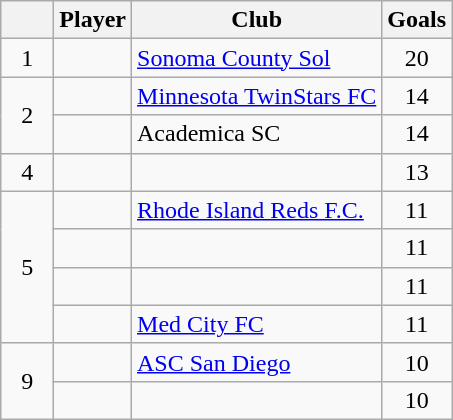<table class="wikitable sortable" border="1">
<tr>
<th width="28"></th>
<th>Player</th>
<th>Club</th>
<th>Goals</th>
</tr>
<tr>
<td align=center>1</td>
<td></td>
<td><a href='#'>Sonoma County Sol</a></td>
<td align=center>20</td>
</tr>
<tr>
<td align=center rowspan=2>2</td>
<td></td>
<td><a href='#'>Minnesota TwinStars FC</a></td>
<td align=center>14</td>
</tr>
<tr>
<td></td>
<td>Academica SC</td>
<td align=center>14</td>
</tr>
<tr>
<td align=center>4</td>
<td></td>
<td></td>
<td align=center>13</td>
</tr>
<tr>
<td align=center rowspan=4>5</td>
<td></td>
<td><a href='#'>Rhode Island Reds F.C.</a></td>
<td align=center>11</td>
</tr>
<tr>
<td></td>
<td></td>
<td align=center>11</td>
</tr>
<tr>
<td></td>
<td></td>
<td align=center>11</td>
</tr>
<tr>
<td></td>
<td><a href='#'>Med City FC</a></td>
<td align=center>11</td>
</tr>
<tr>
<td align=center rowspan=2>9</td>
<td></td>
<td><a href='#'>ASC San Diego</a></td>
<td align=center>10</td>
</tr>
<tr>
<td></td>
<td></td>
<td align=center>10</td>
</tr>
</table>
